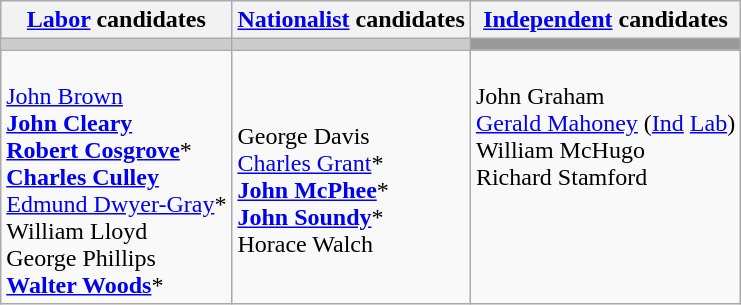<table class="wikitable">
<tr>
<th><a href='#'>Labor</a> candidates</th>
<th><a href='#'>Nationalist</a> candidates</th>
<th><a href='#'>Independent</a> candidates</th>
</tr>
<tr bgcolor="#cccccc">
<td></td>
<td></td>
<td bgcolor="#999999"></td>
</tr>
<tr>
<td><br><a href='#'>John Brown</a><br>
<strong><a href='#'>John Cleary</a></strong><br>
<strong><a href='#'>Robert Cosgrove</a></strong>*<br>
<strong><a href='#'>Charles Culley</a></strong><br>
<a href='#'>Edmund Dwyer-Gray</a>*<br>
William Lloyd<br>
George Phillips<br>
<strong><a href='#'>Walter Woods</a></strong>*</td>
<td><br>George Davis<br>
<a href='#'>Charles Grant</a>*<br>
<strong><a href='#'>John McPhee</a></strong>*<br>
<strong><a href='#'>John Soundy</a></strong>*<br>
Horace Walch</td>
<td valign=top><br>John Graham<br>
<a href='#'>Gerald Mahoney</a> (<a href='#'>Ind</a> <a href='#'>Lab</a>)<br>
William McHugo<br>
Richard Stamford</td>
</tr>
</table>
